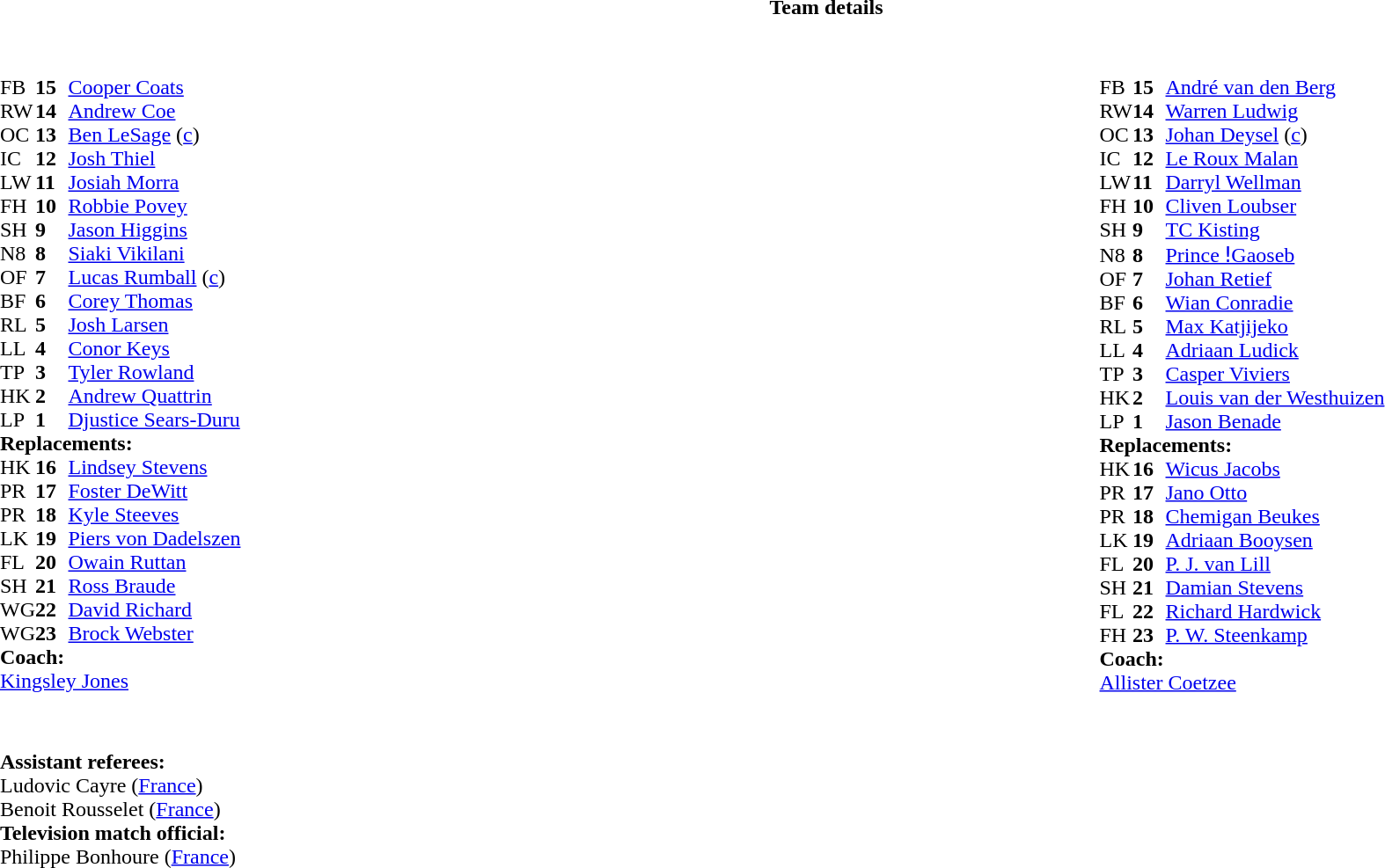<table border="0" style="width:100%;" class="collapsible collapsed">
<tr>
<th>Team details</th>
</tr>
<tr>
<td><br><table style="width:100%">
<tr>
<td style="vertical-align:top;width:50%"><br><table cellspacing="0" cellpadding="0">
<tr>
<th width="25"></th>
<th width="25"></th>
</tr>
<tr>
<td>FB</td>
<td><strong>15</strong></td>
<td><a href='#'>Cooper Coats</a></td>
</tr>
<tr>
<td>RW</td>
<td><strong>14</strong></td>
<td><a href='#'>Andrew Coe</a></td>
<td></td>
<td></td>
</tr>
<tr>
<td>OC</td>
<td><strong>13</strong></td>
<td><a href='#'>Ben LeSage</a> (<a href='#'>c</a>)</td>
</tr>
<tr>
<td>IC</td>
<td><strong>12</strong></td>
<td><a href='#'>Josh Thiel</a></td>
</tr>
<tr>
<td>LW</td>
<td><strong>11</strong></td>
<td><a href='#'>Josiah Morra</a></td>
<td></td>
<td></td>
</tr>
<tr>
<td>FH</td>
<td><strong>10</strong></td>
<td><a href='#'>Robbie Povey</a></td>
</tr>
<tr>
<td>SH</td>
<td><strong>9</strong></td>
<td><a href='#'>Jason Higgins</a></td>
<td></td>
<td></td>
</tr>
<tr>
<td>N8</td>
<td><strong>8</strong></td>
<td><a href='#'>Siaki Vikilani</a></td>
</tr>
<tr>
<td>OF</td>
<td><strong>7</strong></td>
<td><a href='#'>Lucas Rumball</a> (<a href='#'>c</a>)</td>
<td></td>
<td></td>
</tr>
<tr>
<td>BF</td>
<td><strong>6</strong></td>
<td><a href='#'>Corey Thomas</a></td>
<td></td>
<td></td>
</tr>
<tr>
<td>RL</td>
<td><strong>5</strong></td>
<td><a href='#'>Josh Larsen</a></td>
</tr>
<tr>
<td>LL</td>
<td><strong>4</strong></td>
<td><a href='#'>Conor Keys</a></td>
</tr>
<tr>
<td>TP</td>
<td><strong>3</strong></td>
<td><a href='#'>Tyler Rowland</a></td>
<td></td>
<td></td>
</tr>
<tr>
<td>HK</td>
<td><strong>2</strong></td>
<td><a href='#'>Andrew Quattrin</a></td>
<td></td>
<td></td>
</tr>
<tr>
<td>LP</td>
<td><strong>1</strong></td>
<td><a href='#'>Djustice Sears-Duru</a></td>
</tr>
<tr>
<td colspan="3"><strong>Replacements:</strong></td>
</tr>
<tr>
<td>HK</td>
<td><strong>16</strong></td>
<td><a href='#'>Lindsey Stevens</a></td>
<td></td>
<td></td>
</tr>
<tr>
<td>PR</td>
<td><strong>17</strong></td>
<td><a href='#'>Foster DeWitt</a></td>
</tr>
<tr>
<td>PR</td>
<td><strong>18</strong></td>
<td><a href='#'>Kyle Steeves</a></td>
<td></td>
<td></td>
</tr>
<tr>
<td>LK</td>
<td><strong>19</strong></td>
<td><a href='#'>Piers von Dadelszen</a></td>
<td></td>
<td></td>
</tr>
<tr>
<td>FL</td>
<td><strong>20</strong></td>
<td><a href='#'>Owain Ruttan</a></td>
<td></td>
<td></td>
</tr>
<tr>
<td>SH</td>
<td><strong>21</strong></td>
<td><a href='#'>Ross Braude</a></td>
<td></td>
<td></td>
</tr>
<tr>
<td>WG</td>
<td><strong>22</strong></td>
<td><a href='#'>David Richard</a></td>
<td></td>
<td></td>
</tr>
<tr>
<td>WG</td>
<td><strong>23</strong></td>
<td><a href='#'>Brock Webster</a></td>
<td></td>
<td></td>
</tr>
<tr>
<td colspan="3"><strong>Coach:</strong></td>
</tr>
<tr>
<td colspan="3"> <a href='#'>Kingsley Jones</a></td>
</tr>
</table>
</td>
<td style="vertical-align:top"></td>
<td style="vertical-align:top;width:50%"><br><table cellspacing="0" cellpadding="0" style="margin:auto">
<tr>
<th width="25"></th>
<th width="25"></th>
</tr>
<tr>
<td>FB</td>
<td><strong>15</strong></td>
<td><a href='#'>André van den Berg</a></td>
</tr>
<tr>
<td>RW</td>
<td><strong>14</strong></td>
<td><a href='#'>Warren Ludwig</a></td>
</tr>
<tr>
<td>OC</td>
<td><strong>13</strong></td>
<td><a href='#'>Johan Deysel</a> (<a href='#'>c</a>)</td>
</tr>
<tr>
<td>IC</td>
<td><strong>12</strong></td>
<td><a href='#'>Le Roux Malan</a></td>
</tr>
<tr>
<td>LW</td>
<td><strong>11</strong></td>
<td><a href='#'>Darryl Wellman</a></td>
</tr>
<tr>
<td>FH</td>
<td><strong>10</strong></td>
<td><a href='#'>Cliven Loubser</a></td>
<td></td>
<td></td>
</tr>
<tr>
<td>SH</td>
<td><strong>9</strong></td>
<td><a href='#'>TC Kisting</a></td>
</tr>
<tr>
<td>N8</td>
<td><strong>8</strong></td>
<td><a href='#'>Prince ǃGaoseb</a></td>
<td></td>
<td></td>
</tr>
<tr>
<td>OF</td>
<td><strong>7</strong></td>
<td><a href='#'>Johan Retief</a></td>
</tr>
<tr>
<td>BF</td>
<td><strong>6</strong></td>
<td><a href='#'>Wian Conradie</a></td>
<td></td>
<td></td>
</tr>
<tr>
<td>RL</td>
<td><strong>5</strong></td>
<td><a href='#'>Max Katjijeko</a></td>
</tr>
<tr>
<td>LL</td>
<td><strong>4</strong></td>
<td><a href='#'>Adriaan Ludick</a></td>
<td></td>
<td></td>
</tr>
<tr>
<td>TP</td>
<td><strong>3</strong></td>
<td><a href='#'>Casper Viviers</a></td>
<td></td>
<td></td>
</tr>
<tr>
<td>HK</td>
<td><strong>2</strong></td>
<td><a href='#'>Louis van der Westhuizen</a></td>
</tr>
<tr>
<td>LP</td>
<td><strong>1</strong></td>
<td><a href='#'>Jason Benade</a></td>
</tr>
<tr>
<td colspan="3"><strong>Replacements:</strong></td>
</tr>
<tr>
<td>HK</td>
<td><strong>16</strong></td>
<td><a href='#'>Wicus Jacobs</a></td>
</tr>
<tr>
<td>PR</td>
<td><strong>17</strong></td>
<td><a href='#'>Jano Otto</a></td>
<td></td>
<td></td>
</tr>
<tr>
<td>PR</td>
<td><strong>18</strong></td>
<td><a href='#'>Chemigan Beukes</a></td>
</tr>
<tr>
<td>LK</td>
<td><strong>19</strong></td>
<td><a href='#'>Adriaan Booysen</a></td>
<td></td>
<td></td>
</tr>
<tr>
<td>FL</td>
<td><strong>20</strong></td>
<td><a href='#'>P. J. van Lill</a></td>
<td></td>
<td></td>
</tr>
<tr>
<td>SH</td>
<td><strong>21</strong></td>
<td><a href='#'>Damian Stevens</a></td>
<td></td>
<td></td>
</tr>
<tr>
<td>FL</td>
<td><strong>22</strong></td>
<td><a href='#'>Richard Hardwick</a></td>
<td></td>
<td></td>
</tr>
<tr>
<td>FH</td>
<td><strong>23</strong></td>
<td><a href='#'>P. W. Steenkamp</a></td>
</tr>
<tr>
<td colspan="3"><strong>Coach:</strong></td>
</tr>
<tr>
<td colspan="3"> <a href='#'>Allister Coetzee</a></td>
</tr>
</table>
</td>
</tr>
</table>
<table style="width:100%">
<tr>
<td><br><br><strong>Assistant referees:</strong>
<br>Ludovic Cayre (<a href='#'>France</a>)
<br>Benoit Rousselet (<a href='#'>France</a>)
<br><strong>Television match official:</strong>
<br>Philippe Bonhoure (<a href='#'>France</a>)</td>
</tr>
</table>
</td>
</tr>
</table>
